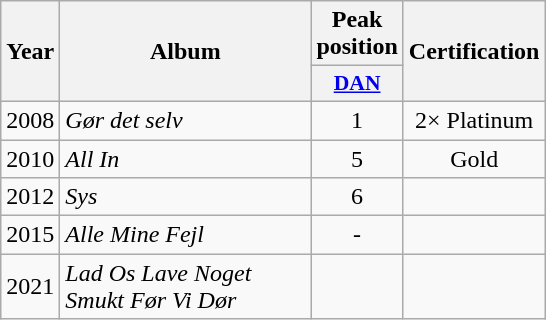<table class="wikitable plainrowheaders" style="text-align:left;" border="1">
<tr>
<th scope="col" rowspan="2">Year</th>
<th scope="col" rowspan="2" style="width:10em;">Album</th>
<th scope="col" colspan="1">Peak <br>position</th>
<th scope="col" rowspan="2">Certification</th>
</tr>
<tr>
<th scope="col" style="width:3em;font-size:90%;"><a href='#'>DAN</a><br></th>
</tr>
<tr>
<td>2008</td>
<td><em>Gør det selv</em></td>
<td style="text-align:center;">1</td>
<td style="text-align:center;">2× Platinum</td>
</tr>
<tr>
<td>2010</td>
<td><em>All In</em></td>
<td style="text-align:center;">5</td>
<td style="text-align:center;">Gold</td>
</tr>
<tr>
<td>2012</td>
<td><em>Sys</em></td>
<td style="text-align:center;">6</td>
<td style="text-align:center;"></td>
</tr>
<tr>
<td>2015</td>
<td><em>Alle Mine Fejl </em></td>
<td style="text-align:center;">-</td>
<td style="text-align:center;"></td>
</tr>
<tr>
<td>2021</td>
<td><em>Lad Os Lave Noget Smukt Før Vi Dør</em></td>
<td></td>
<td></td>
</tr>
</table>
